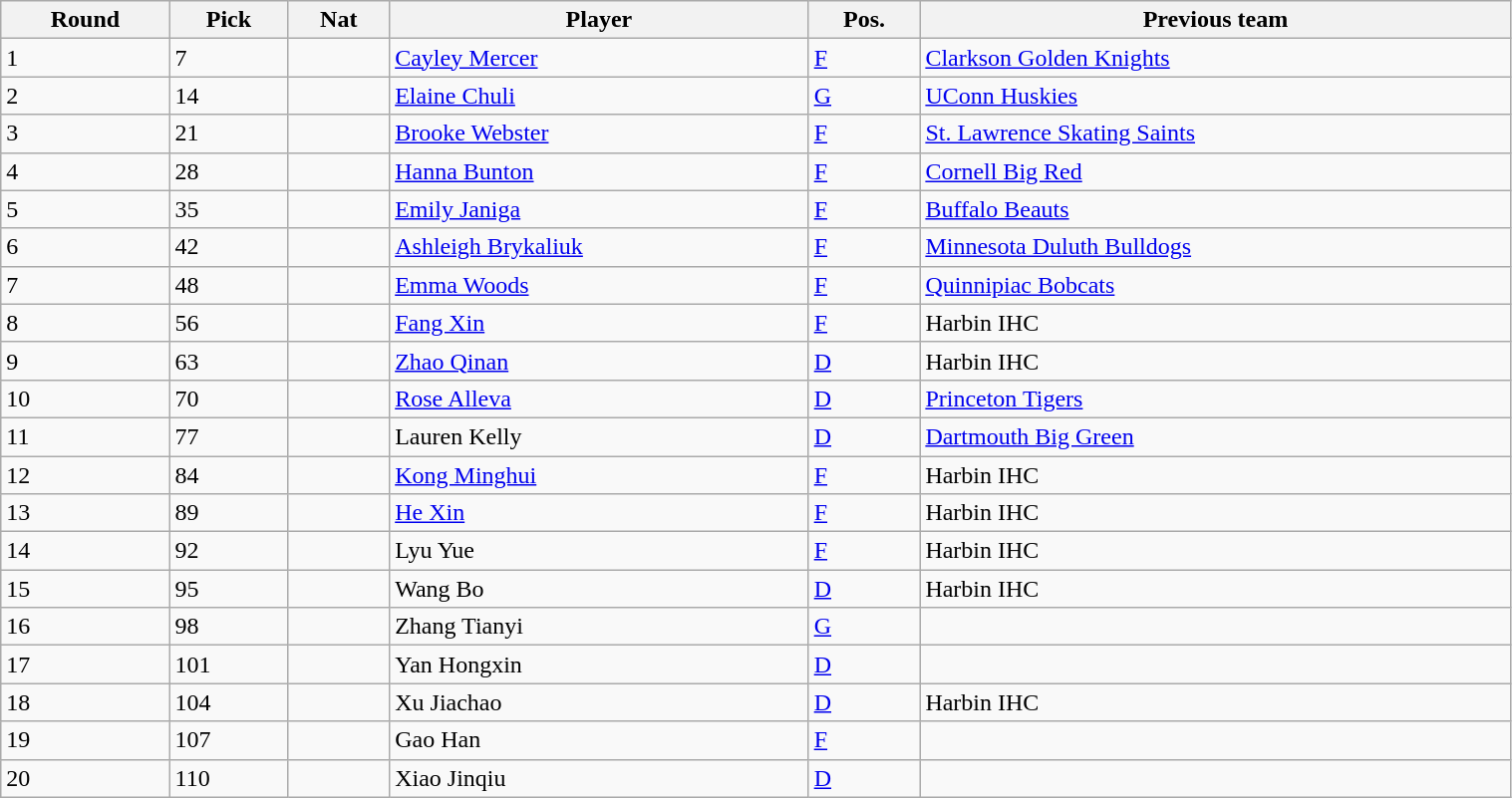<table class="wikitable" width="80%">
<tr>
<th>Round</th>
<th>Pick</th>
<th>Nat</th>
<th>Player</th>
<th>Pos.</th>
<th>Previous team</th>
</tr>
<tr>
<td>1</td>
<td>7</td>
<td align=center></td>
<td><a href='#'>Cayley Mercer</a></td>
<td><a href='#'>F</a></td>
<td><a href='#'>Clarkson Golden Knights</a></td>
</tr>
<tr>
<td>2</td>
<td>14</td>
<td align=center></td>
<td><a href='#'>Elaine Chuli</a></td>
<td><a href='#'>G</a></td>
<td><a href='#'>UConn Huskies</a></td>
</tr>
<tr>
<td>3</td>
<td>21</td>
<td align=center></td>
<td><a href='#'>Brooke Webster</a></td>
<td><a href='#'>F</a></td>
<td><a href='#'>St. Lawrence Skating Saints</a></td>
</tr>
<tr>
<td>4</td>
<td>28</td>
<td align=center></td>
<td><a href='#'>Hanna Bunton</a></td>
<td><a href='#'>F</a></td>
<td><a href='#'>Cornell Big Red</a></td>
</tr>
<tr>
<td>5</td>
<td>35</td>
<td align=center></td>
<td><a href='#'>Emily Janiga</a></td>
<td><a href='#'>F</a></td>
<td><a href='#'>Buffalo Beauts</a></td>
</tr>
<tr>
<td>6</td>
<td>42</td>
<td align=center></td>
<td><a href='#'>Ashleigh Brykaliuk</a></td>
<td><a href='#'>F</a></td>
<td><a href='#'>Minnesota Duluth Bulldogs</a></td>
</tr>
<tr>
<td>7</td>
<td>48</td>
<td align=center></td>
<td><a href='#'>Emma Woods</a></td>
<td><a href='#'>F</a></td>
<td><a href='#'>Quinnipiac Bobcats</a></td>
</tr>
<tr>
<td>8</td>
<td>56</td>
<td align=center></td>
<td><a href='#'>Fang Xin</a></td>
<td><a href='#'>F</a></td>
<td>Harbin IHC</td>
</tr>
<tr>
<td>9</td>
<td>63</td>
<td align=center></td>
<td><a href='#'>Zhao Qinan</a></td>
<td><a href='#'>D</a></td>
<td>Harbin IHC</td>
</tr>
<tr>
<td>10</td>
<td>70</td>
<td align=center></td>
<td><a href='#'>Rose Alleva</a></td>
<td><a href='#'>D</a></td>
<td><a href='#'>Princeton Tigers</a></td>
</tr>
<tr>
<td>11</td>
<td>77</td>
<td align=center></td>
<td>Lauren Kelly</td>
<td><a href='#'>D</a></td>
<td><a href='#'>Dartmouth Big Green</a></td>
</tr>
<tr>
<td>12</td>
<td>84</td>
<td align=center></td>
<td><a href='#'>Kong Minghui</a></td>
<td><a href='#'>F</a></td>
<td>Harbin IHC</td>
</tr>
<tr>
<td>13</td>
<td>89</td>
<td align=center></td>
<td><a href='#'>He Xin</a></td>
<td><a href='#'>F</a></td>
<td>Harbin IHC</td>
</tr>
<tr>
<td>14</td>
<td>92</td>
<td align=center></td>
<td>Lyu Yue</td>
<td><a href='#'>F</a></td>
<td>Harbin IHC</td>
</tr>
<tr>
<td>15</td>
<td>95</td>
<td align=center></td>
<td>Wang Bo</td>
<td><a href='#'>D</a></td>
<td>Harbin IHC</td>
</tr>
<tr>
<td>16</td>
<td>98</td>
<td align=center></td>
<td>Zhang Tianyi</td>
<td><a href='#'>G</a></td>
<td></td>
</tr>
<tr>
<td>17</td>
<td>101</td>
<td align=center></td>
<td>Yan Hongxin</td>
<td><a href='#'>D</a></td>
<td></td>
</tr>
<tr>
<td>18</td>
<td>104</td>
<td align=center></td>
<td>Xu Jiachao</td>
<td><a href='#'>D</a></td>
<td>Harbin IHC</td>
</tr>
<tr>
<td>19</td>
<td>107</td>
<td align=center></td>
<td>Gao Han</td>
<td><a href='#'>F</a></td>
<td></td>
</tr>
<tr>
<td>20</td>
<td>110</td>
<td align=center></td>
<td>Xiao Jinqiu</td>
<td><a href='#'>D</a></td>
<td></td>
</tr>
</table>
